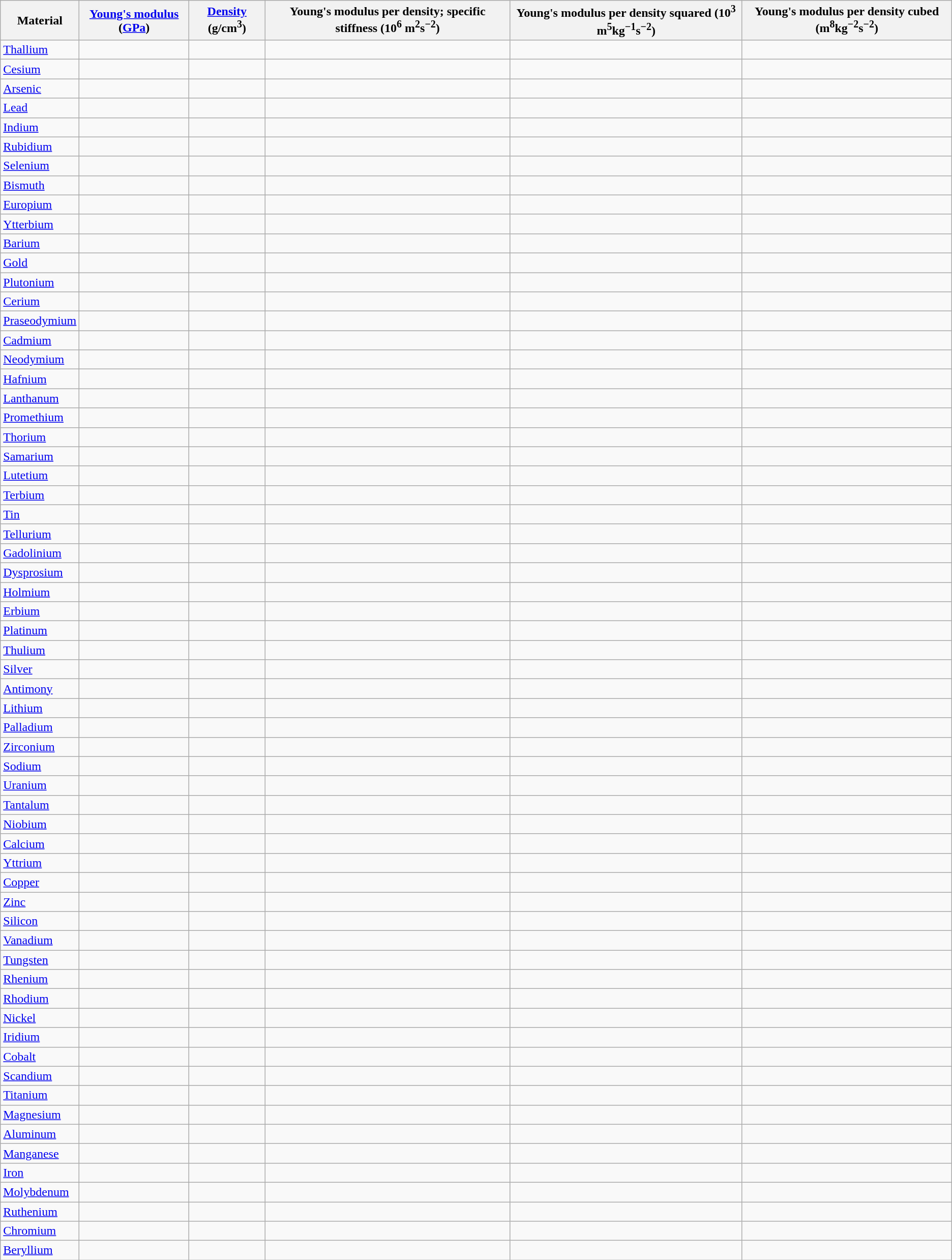<table class="wikitable sortable" style="text-align:center;">
<tr>
<th>Material</th>
<th><a href='#'>Young's modulus</a> (<a href='#'>GPa</a>)</th>
<th><a href='#'>Density</a> (g/cm<sup>3</sup>)</th>
<th>Young's modulus per density; specific stiffness (10<sup>6</sup> m<sup>2</sup>s<sup>−2</sup>)</th>
<th>Young's modulus per density squared (10<sup>3</sup> m<sup>5</sup>kg<sup>−1</sup>s<sup>−2</sup>)</th>
<th>Young's modulus per density cubed (m<sup>8</sup>kg<sup>−2</sup>s<sup>−2</sup>)</th>
</tr>
<tr>
<td style="text-align:left;"><a href='#'>Thallium</a></td>
<td></td>
<td></td>
<td></td>
<td></td>
<td></td>
</tr>
<tr>
<td style="text-align:left;"><a href='#'>Cesium</a></td>
<td></td>
<td></td>
<td></td>
<td></td>
<td></td>
</tr>
<tr>
<td style="text-align:left;"><a href='#'>Arsenic</a></td>
<td></td>
<td></td>
<td></td>
<td></td>
<td></td>
</tr>
<tr>
<td style="text-align:left;"><a href='#'>Lead</a></td>
<td></td>
<td></td>
<td></td>
<td></td>
<td></td>
</tr>
<tr>
<td style="text-align:left;"><a href='#'>Indium</a></td>
<td></td>
<td></td>
<td></td>
<td></td>
<td></td>
</tr>
<tr>
<td style="text-align:left;"><a href='#'>Rubidium</a></td>
<td></td>
<td></td>
<td></td>
<td></td>
<td></td>
</tr>
<tr>
<td style="text-align:left;"><a href='#'>Selenium</a></td>
<td></td>
<td></td>
<td></td>
<td></td>
<td></td>
</tr>
<tr>
<td style="text-align:left;"><a href='#'>Bismuth</a></td>
<td></td>
<td></td>
<td></td>
<td></td>
<td></td>
</tr>
<tr>
<td style="text-align:left;"><a href='#'>Europium</a></td>
<td></td>
<td></td>
<td></td>
<td></td>
<td></td>
</tr>
<tr>
<td style="text-align:left;"><a href='#'>Ytterbium</a></td>
<td></td>
<td></td>
<td></td>
<td></td>
<td></td>
</tr>
<tr>
<td style="text-align:left;"><a href='#'>Barium</a></td>
<td></td>
<td></td>
<td></td>
<td></td>
<td></td>
</tr>
<tr>
<td style="text-align:left;"><a href='#'>Gold</a></td>
<td></td>
<td></td>
<td></td>
<td></td>
<td></td>
</tr>
<tr>
<td style="text-align:left;"><a href='#'>Plutonium</a></td>
<td></td>
<td></td>
<td></td>
<td></td>
<td></td>
</tr>
<tr>
<td style="text-align:left;"><a href='#'>Cerium</a></td>
<td></td>
<td></td>
<td></td>
<td></td>
<td></td>
</tr>
<tr>
<td style="text-align:left;"><a href='#'>Praseodymium</a></td>
<td></td>
<td></td>
<td></td>
<td></td>
<td></td>
</tr>
<tr>
<td style="text-align:left;"><a href='#'>Cadmium</a></td>
<td></td>
<td></td>
<td></td>
<td></td>
<td></td>
</tr>
<tr>
<td style="text-align:left;"><a href='#'>Neodymium</a></td>
<td></td>
<td></td>
<td></td>
<td></td>
<td></td>
</tr>
<tr>
<td style="text-align:left;"><a href='#'>Hafnium</a></td>
<td></td>
<td></td>
<td></td>
<td></td>
<td></td>
</tr>
<tr>
<td style="text-align:left;"><a href='#'>Lanthanum</a></td>
<td></td>
<td></td>
<td></td>
<td></td>
<td></td>
</tr>
<tr>
<td style="text-align:left;"><a href='#'>Promethium</a></td>
<td></td>
<td></td>
<td></td>
<td></td>
<td></td>
</tr>
<tr>
<td style="text-align:left;"><a href='#'>Thorium</a></td>
<td></td>
<td></td>
<td></td>
<td></td>
<td></td>
</tr>
<tr>
<td style="text-align:left;"><a href='#'>Samarium</a></td>
<td></td>
<td></td>
<td></td>
<td></td>
<td></td>
</tr>
<tr>
<td style="text-align:left;"><a href='#'>Lutetium</a></td>
<td></td>
<td></td>
<td></td>
<td></td>
<td></td>
</tr>
<tr>
<td style="text-align:left;"><a href='#'>Terbium</a></td>
<td></td>
<td></td>
<td></td>
<td></td>
<td></td>
</tr>
<tr>
<td style="text-align:left;"><a href='#'>Tin</a></td>
<td></td>
<td></td>
<td></td>
<td></td>
<td></td>
</tr>
<tr>
<td style="text-align:left;"><a href='#'>Tellurium</a></td>
<td></td>
<td></td>
<td></td>
<td></td>
<td></td>
</tr>
<tr>
<td style="text-align:left;"><a href='#'>Gadolinium</a></td>
<td></td>
<td></td>
<td></td>
<td></td>
<td></td>
</tr>
<tr>
<td style="text-align:left;"><a href='#'>Dysprosium</a></td>
<td></td>
<td></td>
<td></td>
<td></td>
<td></td>
</tr>
<tr>
<td style="text-align:left;"><a href='#'>Holmium</a></td>
<td></td>
<td></td>
<td></td>
<td></td>
<td></td>
</tr>
<tr>
<td style="text-align:left;"><a href='#'>Erbium</a></td>
<td></td>
<td></td>
<td></td>
<td></td>
<td></td>
</tr>
<tr>
<td style="text-align:left;"><a href='#'>Platinum</a></td>
<td></td>
<td></td>
<td></td>
<td></td>
<td></td>
</tr>
<tr>
<td style="text-align:left;"><a href='#'>Thulium</a></td>
<td></td>
<td></td>
<td></td>
<td></td>
<td></td>
</tr>
<tr>
<td style="text-align:left;"><a href='#'>Silver</a></td>
<td></td>
<td></td>
<td></td>
<td></td>
<td></td>
</tr>
<tr>
<td style="text-align:left;"><a href='#'>Antimony</a></td>
<td></td>
<td></td>
<td></td>
<td></td>
<td></td>
</tr>
<tr>
<td style="text-align:left;"><a href='#'>Lithium</a></td>
<td></td>
<td></td>
<td></td>
<td></td>
<td></td>
</tr>
<tr>
<td style="text-align:left;"><a href='#'>Palladium</a></td>
<td></td>
<td></td>
<td></td>
<td></td>
<td></td>
</tr>
<tr>
<td style="text-align:left;"><a href='#'>Zirconium</a></td>
<td></td>
<td></td>
<td></td>
<td></td>
<td></td>
</tr>
<tr>
<td style="text-align:left;"><a href='#'>Sodium</a></td>
<td></td>
<td></td>
<td></td>
<td></td>
<td></td>
</tr>
<tr>
<td style="text-align:left;"><a href='#'>Uranium</a></td>
<td></td>
<td></td>
<td></td>
<td></td>
<td></td>
</tr>
<tr>
<td style="text-align:left;"><a href='#'>Tantalum</a></td>
<td></td>
<td></td>
<td></td>
<td></td>
<td></td>
</tr>
<tr>
<td style="text-align:left;"><a href='#'>Niobium</a></td>
<td></td>
<td></td>
<td></td>
<td></td>
<td></td>
</tr>
<tr>
<td style="text-align:left;"><a href='#'>Calcium</a></td>
<td></td>
<td></td>
<td></td>
<td></td>
<td></td>
</tr>
<tr>
<td style="text-align:left;"><a href='#'>Yttrium</a></td>
<td></td>
<td></td>
<td></td>
<td></td>
<td></td>
</tr>
<tr>
<td style="text-align:left;"><a href='#'>Copper</a></td>
<td></td>
<td></td>
<td></td>
<td></td>
<td></td>
</tr>
<tr>
<td style="text-align:left;"><a href='#'>Zinc</a></td>
<td></td>
<td></td>
<td></td>
<td></td>
<td></td>
</tr>
<tr>
<td style="text-align:left;"><a href='#'>Silicon</a></td>
<td></td>
<td></td>
<td></td>
<td></td>
<td></td>
</tr>
<tr>
<td style="text-align:left;"><a href='#'>Vanadium</a></td>
<td></td>
<td></td>
<td></td>
<td></td>
<td></td>
</tr>
<tr>
<td style="text-align:left;"><a href='#'>Tungsten</a></td>
<td></td>
<td></td>
<td></td>
<td></td>
<td></td>
</tr>
<tr>
<td style="text-align:left;"><a href='#'>Rhenium</a></td>
<td></td>
<td></td>
<td></td>
<td></td>
<td></td>
</tr>
<tr>
<td style="text-align:left;"><a href='#'>Rhodium</a></td>
<td></td>
<td></td>
<td></td>
<td></td>
<td></td>
</tr>
<tr>
<td style="text-align:left;"><a href='#'>Nickel</a></td>
<td></td>
<td></td>
<td></td>
<td></td>
<td></td>
</tr>
<tr>
<td style="text-align:left;"><a href='#'>Iridium</a></td>
<td></td>
<td></td>
<td></td>
<td></td>
<td></td>
</tr>
<tr>
<td style="text-align:left;"><a href='#'>Cobalt</a></td>
<td></td>
<td></td>
<td></td>
<td></td>
<td></td>
</tr>
<tr>
<td style="text-align:left;"><a href='#'>Scandium</a></td>
<td></td>
<td></td>
<td></td>
<td></td>
<td></td>
</tr>
<tr>
<td style="text-align:left;"><a href='#'>Titanium</a></td>
<td></td>
<td></td>
<td></td>
<td></td>
<td></td>
</tr>
<tr>
<td style="text-align:left;"><a href='#'>Magnesium</a></td>
<td></td>
<td></td>
<td></td>
<td></td>
<td></td>
</tr>
<tr>
<td style="text-align:left;"><a href='#'>Aluminum</a></td>
<td></td>
<td></td>
<td></td>
<td></td>
<td></td>
</tr>
<tr>
<td style="text-align:left;"><a href='#'>Manganese</a></td>
<td></td>
<td></td>
<td></td>
<td></td>
<td></td>
</tr>
<tr>
<td style="text-align:left;"><a href='#'>Iron</a></td>
<td></td>
<td></td>
<td></td>
<td></td>
<td></td>
</tr>
<tr>
<td style="text-align:left;"><a href='#'>Molybdenum</a></td>
<td></td>
<td></td>
<td></td>
<td></td>
<td></td>
</tr>
<tr>
<td style="text-align:left;"><a href='#'>Ruthenium</a></td>
<td></td>
<td></td>
<td></td>
<td></td>
<td></td>
</tr>
<tr>
<td style="text-align:left;"><a href='#'>Chromium</a></td>
<td></td>
<td></td>
<td></td>
<td></td>
<td></td>
</tr>
<tr>
<td style="text-align:left;"><a href='#'>Beryllium</a></td>
<td></td>
<td></td>
<td></td>
<td></td>
<td></td>
</tr>
</table>
